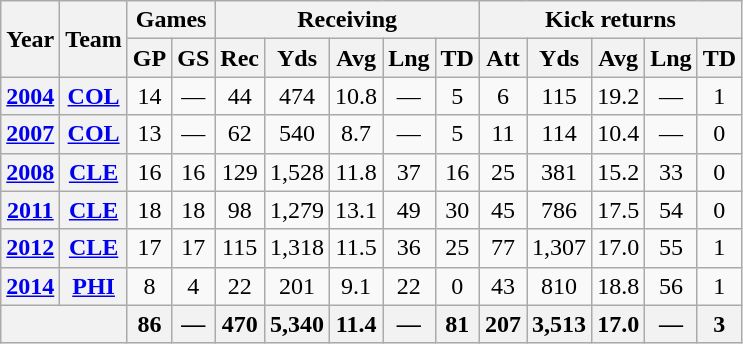<table class=wikitable style="text-align:center;">
<tr>
<th rowspan="2">Year</th>
<th rowspan="2">Team</th>
<th colspan="2">Games</th>
<th colspan="5">Receiving</th>
<th colspan="5">Kick returns</th>
</tr>
<tr>
<th>GP</th>
<th>GS</th>
<th>Rec</th>
<th>Yds</th>
<th>Avg</th>
<th>Lng</th>
<th>TD</th>
<th>Att</th>
<th>Yds</th>
<th>Avg</th>
<th>Lng</th>
<th>TD</th>
</tr>
<tr>
<th><a href='#'>2004</a></th>
<th><a href='#'>COL</a></th>
<td>14</td>
<td>—</td>
<td>44</td>
<td>474</td>
<td>10.8</td>
<td>—</td>
<td>5</td>
<td>6</td>
<td>115</td>
<td>19.2</td>
<td>—</td>
<td>1</td>
</tr>
<tr>
<th><a href='#'>2007</a></th>
<th><a href='#'>COL</a></th>
<td>13</td>
<td>—</td>
<td>62</td>
<td>540</td>
<td>8.7</td>
<td>—</td>
<td>5</td>
<td>11</td>
<td>114</td>
<td>10.4</td>
<td>—</td>
<td>0</td>
</tr>
<tr>
<th><a href='#'>2008</a></th>
<th><a href='#'>CLE</a></th>
<td>16</td>
<td>16</td>
<td>129</td>
<td>1,528</td>
<td>11.8</td>
<td>37</td>
<td>16</td>
<td>25</td>
<td>381</td>
<td>15.2</td>
<td>33</td>
<td>0</td>
</tr>
<tr>
<th><a href='#'>2011</a></th>
<th><a href='#'>CLE</a></th>
<td>18</td>
<td>18</td>
<td>98</td>
<td>1,279</td>
<td>13.1</td>
<td>49</td>
<td>30</td>
<td>45</td>
<td>786</td>
<td>17.5</td>
<td>54</td>
<td>0</td>
</tr>
<tr>
<th><a href='#'>2012</a></th>
<th><a href='#'>CLE</a></th>
<td>17</td>
<td>17</td>
<td>115</td>
<td>1,318</td>
<td>11.5</td>
<td>36</td>
<td>25</td>
<td>77</td>
<td>1,307</td>
<td>17.0</td>
<td>55</td>
<td>1</td>
</tr>
<tr>
<th><a href='#'>2014</a></th>
<th><a href='#'>PHI</a></th>
<td>8</td>
<td>4</td>
<td>22</td>
<td>201</td>
<td>9.1</td>
<td>22</td>
<td>0</td>
<td>43</td>
<td>810</td>
<td>18.8</td>
<td>56</td>
<td>1</td>
</tr>
<tr>
<th colspan="2"></th>
<th>86</th>
<th>—</th>
<th>470</th>
<th>5,340</th>
<th>11.4</th>
<th>—</th>
<th>81</th>
<th>207</th>
<th>3,513</th>
<th>17.0</th>
<th>—</th>
<th>3</th>
</tr>
</table>
